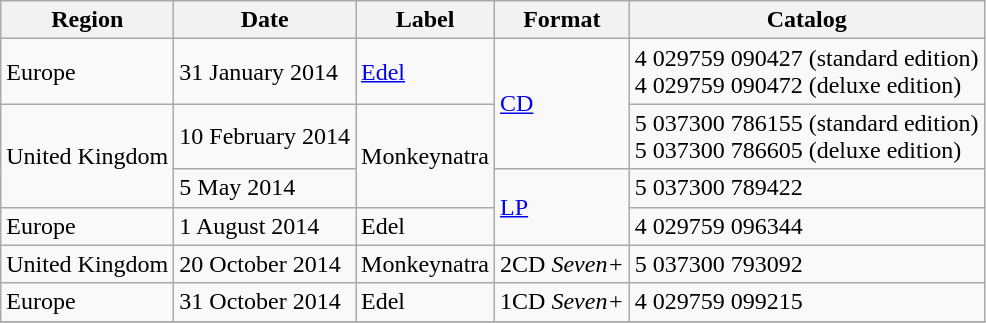<table class="wikitable">
<tr>
<th>Region</th>
<th>Date</th>
<th>Label</th>
<th>Format</th>
<th>Catalog</th>
</tr>
<tr>
<td>Europe</td>
<td>31 January 2014</td>
<td><a href='#'>Edel</a></td>
<td rowspan="2"><a href='#'>CD</a></td>
<td>4 029759 090427 (standard edition)<br>4 029759 090472 (deluxe edition)</td>
</tr>
<tr>
<td rowspan="2">United Kingdom</td>
<td>10 February 2014</td>
<td rowspan="2">Monkeynatra</td>
<td>5 037300 786155 (standard edition)<br>5 037300 786605 (deluxe edition)</td>
</tr>
<tr>
<td>5 May 2014</td>
<td rowspan="2"><a href='#'>LP</a></td>
<td>5 037300 789422</td>
</tr>
<tr>
<td>Europe</td>
<td>1 August 2014</td>
<td>Edel</td>
<td>4 029759 096344</td>
</tr>
<tr>
<td>United Kingdom</td>
<td>20 October 2014</td>
<td>Monkeynatra</td>
<td>2CD <em>Seven+</em></td>
<td>5 037300 793092</td>
</tr>
<tr>
<td>Europe</td>
<td>31 October 2014</td>
<td>Edel</td>
<td>1CD <em>Seven+</em></td>
<td>4 029759 099215</td>
</tr>
<tr>
</tr>
</table>
